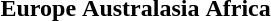<table>
<tr>
<td><strong> Europe</strong><br><br><br><br><br></td>
<td><strong>Australasia</strong><br><br><br><br><br></td>
<td><strong>Africa</strong><br><br><br><br><br></td>
</tr>
</table>
